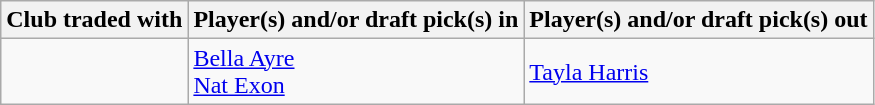<table class="wikitable plainrowheaders">
<tr>
<th scope="col"><strong>Club traded with</strong></th>
<th scope="col"><strong>Player(s) and/or draft pick(s) in</strong></th>
<th scope="col"><strong>Player(s) and/or draft pick(s) out</strong></th>
</tr>
<tr>
<td></td>
<td><a href='#'>Bella Ayre</a><br><a href='#'>Nat Exon</a></td>
<td><a href='#'>Tayla Harris</a></td>
</tr>
</table>
